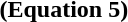<table ->
<tr>
<th width="150pt" align="left">(Equation 5)</th>
<th width="225pt" align="left"></th>
</tr>
</table>
